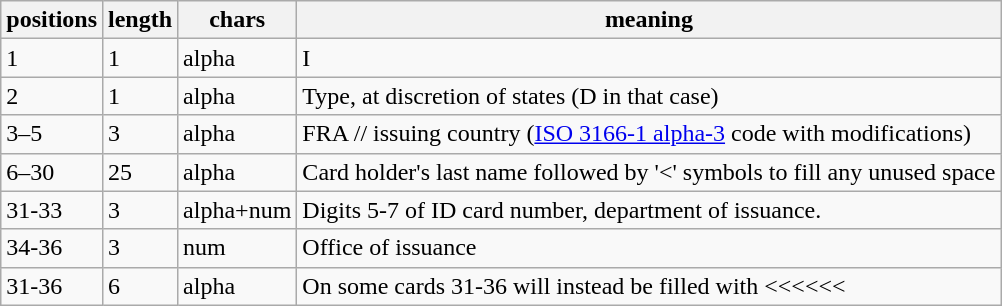<table class="wikitable">
<tr>
<th>positions</th>
<th>length</th>
<th>chars</th>
<th>meaning</th>
</tr>
<tr>
<td>1</td>
<td>1</td>
<td>alpha</td>
<td>I</td>
</tr>
<tr>
<td>2</td>
<td>1</td>
<td>alpha</td>
<td>Type, at discretion of states (D in that case)</td>
</tr>
<tr>
<td>3–5</td>
<td>3</td>
<td>alpha</td>
<td>FRA // issuing country (<a href='#'>ISO 3166-1 alpha-3</a> code with modifications)</td>
</tr>
<tr>
<td>6–30</td>
<td>25</td>
<td>alpha</td>
<td>Card holder's last name followed by '<' symbols to fill any unused space</td>
</tr>
<tr>
<td>31-33</td>
<td>3</td>
<td>alpha+num</td>
<td>Digits 5-7 of ID card number, department of issuance.</td>
</tr>
<tr>
<td>34-36</td>
<td>3</td>
<td>num</td>
<td>Office of issuance</td>
</tr>
<tr>
<td>31-36</td>
<td>6</td>
<td>alpha</td>
<td>On some cards 31-36 will instead be filled with <<<<<<</td>
</tr>
</table>
